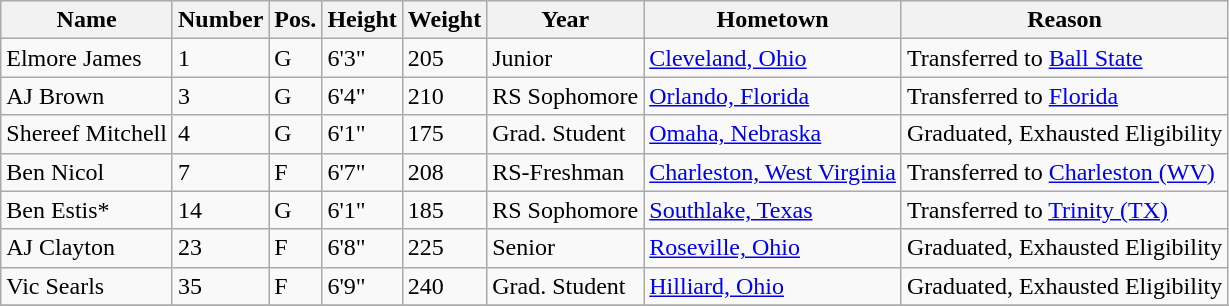<table class="wikitable sortable" border="1">
<tr align=center>
<th style= >Name</th>
<th style= >Number</th>
<th style= >Pos.</th>
<th style= >Height</th>
<th style= >Weight</th>
<th style= >Year</th>
<th style= >Hometown</th>
<th style= >Reason</th>
</tr>
<tr>
<td>Elmore James</td>
<td>1</td>
<td>G</td>
<td>6'3"</td>
<td>205</td>
<td>Junior</td>
<td><a href='#'>Cleveland, Ohio</a></td>
<td>Transferred to <a href='#'>Ball State</a></td>
</tr>
<tr>
<td>AJ Brown</td>
<td>3</td>
<td>G</td>
<td>6'4"</td>
<td>210</td>
<td>RS Sophomore</td>
<td><a href='#'>Orlando, Florida</a></td>
<td>Transferred to <a href='#'>Florida</a></td>
</tr>
<tr>
<td>Shereef Mitchell</td>
<td>4</td>
<td>G</td>
<td>6'1"</td>
<td>175</td>
<td>Grad. Student</td>
<td><a href='#'>Omaha, Nebraska</a></td>
<td>Graduated, Exhausted Eligibility</td>
</tr>
<tr>
<td>Ben Nicol</td>
<td>7</td>
<td>F</td>
<td>6'7"</td>
<td>208</td>
<td>RS-Freshman</td>
<td><a href='#'>Charleston, West Virginia</a></td>
<td>Transferred to <a href='#'>Charleston (WV)</a></td>
</tr>
<tr>
<td>Ben Estis*</td>
<td>14</td>
<td>G</td>
<td>6'1"</td>
<td>185</td>
<td>RS Sophomore</td>
<td><a href='#'>Southlake, Texas</a></td>
<td>Transferred to <a href='#'>Trinity (TX)</a></td>
</tr>
<tr>
<td>AJ Clayton</td>
<td>23</td>
<td>F</td>
<td>6'8"</td>
<td>225</td>
<td>Senior</td>
<td><a href='#'>Roseville, Ohio</a></td>
<td>Graduated, Exhausted Eligibility</td>
</tr>
<tr>
<td>Vic Searls</td>
<td>35</td>
<td>F</td>
<td>6'9"</td>
<td>240</td>
<td>Grad. Student</td>
<td><a href='#'>Hilliard, Ohio</a></td>
<td>Graduated, Exhausted Eligibility</td>
</tr>
<tr>
</tr>
</table>
